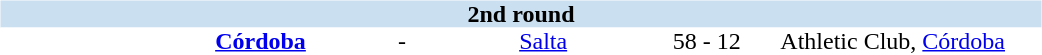<table table width=700>
<tr>
<td width=700 valign="top"><br><table border=0 cellspacing=0 cellpadding=0 style="font-size: 100%; border-collapse: collapse;" width=100%>
<tr bgcolor="#CADFF0">
<td style="font-size:100%"; align="center" colspan="6"><strong>2nd round</strong></td>
</tr>
<tr align=center bgcolor=#FFFFFF>
<td width=90></td>
<td width=170><strong><a href='#'>Córdoba</a></strong></td>
<td width=20>-</td>
<td width=170><a href='#'>Salta</a></td>
<td width=50>58 - 12</td>
<td width=200>Athletic Club, <a href='#'>Córdoba</a></td>
</tr>
</table>
</td>
</tr>
</table>
